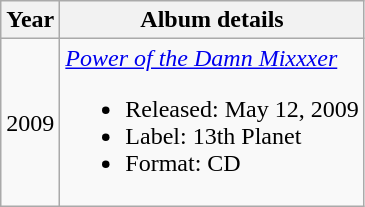<table class="wikitable">
<tr>
<th>Year</th>
<th>Album details</th>
</tr>
<tr>
<td>2009</td>
<td><em><a href='#'>Power of the Damn Mixxxer</a></em><br><ul><li>Released: May 12, 2009</li><li>Label: 13th Planet</li><li>Format: CD</li></ul></td>
</tr>
</table>
